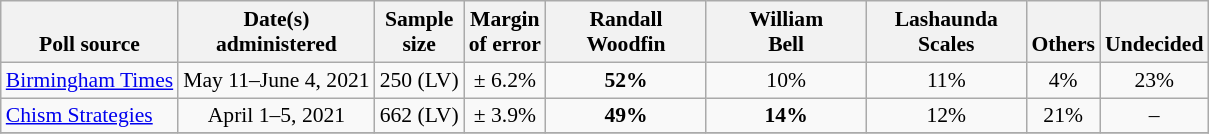<table class="wikitable" style="font-size:90%;text-align:center;">
<tr valign=bottom>
<th>Poll source</th>
<th>Date(s)<br>administered</th>
<th>Sample<br>size</th>
<th>Margin<br>of error</th>
<th style="width:100px;">Randall<br>Woodfin</th>
<th style="width:100px;">William<br>Bell</th>
<th style="width:100px;">Lashaunda<br>Scales</th>
<th>Others</th>
<th>Undecided</th>
</tr>
<tr>
<td style="text-align:left;"><a href='#'>Birmingham Times</a></td>
<td>May 11–June 4, 2021</td>
<td>250 (LV)</td>
<td>± 6.2%</td>
<td><strong>52%</strong></td>
<td>10%</td>
<td>11%</td>
<td>4%</td>
<td>23%</td>
</tr>
<tr>
<td style="text-align:left;"><a href='#'>Chism Strategies</a></td>
<td>April 1–5, 2021</td>
<td>662 (LV)</td>
<td>± 3.9%</td>
<td><strong>49%</strong></td>
<td><strong>14%</strong></td>
<td>12%</td>
<td>21%</td>
<td>–</td>
</tr>
<tr>
</tr>
</table>
